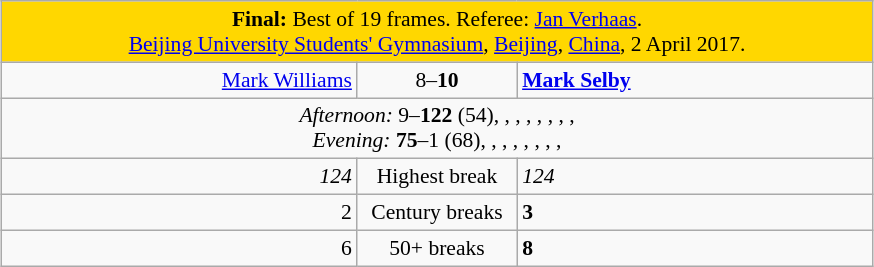<table class="wikitable" style="font-size: 90%; margin: 1em auto 1em auto;">
<tr>
<td colspan="3" align="center" bgcolor="#ffd700"><strong>Final:</strong> Best of 19 frames. Referee: <a href='#'>Jan Verhaas</a>.<br><a href='#'>Beijing University Students' Gymnasium</a>, <a href='#'>Beijing</a>, <a href='#'>China</a>, 2 April 2017.</td>
</tr>
<tr>
<td width="230" align="right"><a href='#'>Mark Williams</a><br></td>
<td width="100" align="center">8–<strong>10</strong></td>
<td width="230"><strong><a href='#'>Mark Selby</a></strong><br></td>
</tr>
<tr>
<td colspan="3" align="center" style="font-size: 100%"><em>Afternoon:</em> 9–<strong>122</strong> (54), , , , , , , ,  <br><em>Evеning:</em> <strong>75</strong>–1 (68), , , , , , , , </td>
</tr>
<tr>
<td align="right"><em>124</em></td>
<td align="center">Highest break</td>
<td><em>124</em></td>
</tr>
<tr>
<td align="right">2</td>
<td align="center">Century breaks</td>
<td><strong>3</strong></td>
</tr>
<tr>
<td align="right">6</td>
<td align="center">50+ breaks</td>
<td><strong>8</strong></td>
</tr>
</table>
